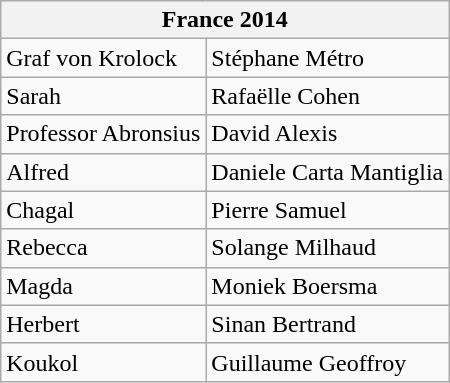<table class="wikitable">
<tr>
<th colspan="2"><strong>France 2014</strong></th>
</tr>
<tr>
<td>Graf von Krolock</td>
<td>Stéphane Métro</td>
</tr>
<tr>
<td>Sarah</td>
<td>Rafaëlle Cohen</td>
</tr>
<tr>
<td>Professor Abronsius</td>
<td>David Alexis</td>
</tr>
<tr>
<td>Alfred</td>
<td>Daniele Carta Mantiglia</td>
</tr>
<tr>
<td>Chagal</td>
<td>Pierre Samuel</td>
</tr>
<tr>
<td>Rebecca</td>
<td>Solange Milhaud</td>
</tr>
<tr>
<td>Magda</td>
<td>Moniek Boersma</td>
</tr>
<tr>
<td>Herbert</td>
<td>Sinan Bertrand</td>
</tr>
<tr>
<td>Koukol</td>
<td>Guillaume Geoffroy</td>
</tr>
</table>
